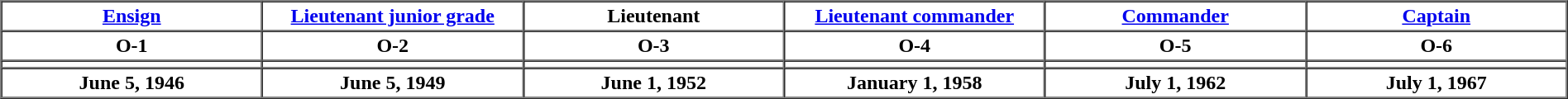<table border="1" cellpadding="2" cellspacing="0" align="center" width="100%">
<tr>
<th><a href='#'>Ensign</a></th>
<th><a href='#'>Lieutenant junior grade</a></th>
<th>Lieutenant</th>
<th><a href='#'>Lieutenant commander</a></th>
<th><a href='#'>Commander</a></th>
<th><a href='#'>Captain</a></th>
</tr>
<tr>
<th>O-1</th>
<th>O-2</th>
<th>O-3</th>
<th>O-4</th>
<th>O-5</th>
<th>O-6</th>
</tr>
<tr>
<td align="center" width="16%"></td>
<td align="center" width="16%"></td>
<td align="center" width="16%"></td>
<td align="center" width="16%"></td>
<td align="center" width="16%"></td>
<td align="center" width="16%"></td>
</tr>
<tr>
<th>June 5, 1946</th>
<th>June 5, 1949</th>
<th>June 1, 1952</th>
<th>January 1, 1958</th>
<th>July 1, 1962</th>
<th>July 1, 1967</th>
</tr>
</table>
